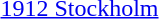<table>
<tr>
<td><a href='#'>1912 Stockholm</a><br></td>
<td></td>
<td></td>
<td></td>
</tr>
</table>
